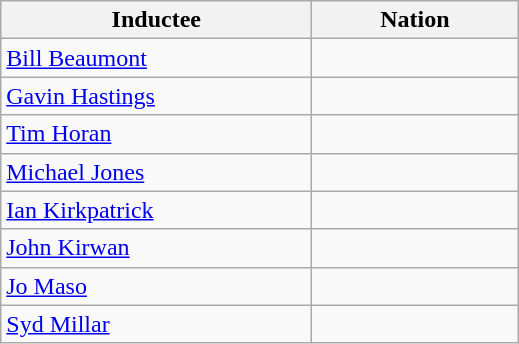<table class="wikitable">
<tr>
<th width="200">Inductee</th>
<th width="130">Nation</th>
</tr>
<tr>
<td><a href='#'>Bill Beaumont</a></td>
<td></td>
</tr>
<tr>
<td><a href='#'>Gavin Hastings</a></td>
<td></td>
</tr>
<tr>
<td><a href='#'>Tim Horan</a></td>
<td></td>
</tr>
<tr>
<td><a href='#'>Michael Jones</a></td>
<td></td>
</tr>
<tr>
<td><a href='#'>Ian Kirkpatrick</a></td>
<td></td>
</tr>
<tr>
<td><a href='#'>John Kirwan</a></td>
<td></td>
</tr>
<tr>
<td><a href='#'>Jo Maso</a></td>
<td></td>
</tr>
<tr>
<td><a href='#'>Syd Millar</a></td>
<td></td>
</tr>
</table>
